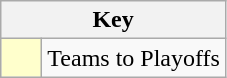<table class="wikitable" style="text-align: center;">
<tr>
<th colspan=2>Key</th>
</tr>
<tr>
<td style="background:#ffffcc; width:20px;"></td>
<td align=left>Teams to Playoffs</td>
</tr>
</table>
